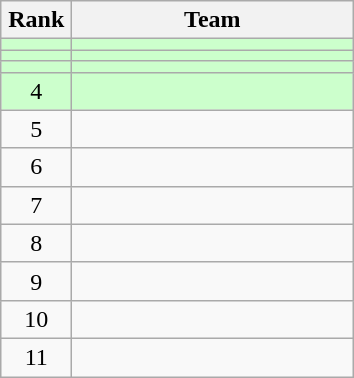<table class="wikitable" style="text-align: center;">
<tr>
<th width=40>Rank</th>
<th width=180>Team</th>
</tr>
<tr bgcolor=#CCFFCC>
<td></td>
<td style="text-align:left;"></td>
</tr>
<tr bgcolor=#CCFFCC>
<td></td>
<td style="text-align:left;"></td>
</tr>
<tr bgcolor=#CCFFCC>
<td></td>
<td style="text-align:left;"></td>
</tr>
<tr bgcolor=#CCFFCC>
<td>4</td>
<td style="text-align:left;"></td>
</tr>
<tr>
<td>5</td>
<td style="text-align:left;"></td>
</tr>
<tr>
<td>6</td>
<td style="text-align:left;"></td>
</tr>
<tr>
<td>7</td>
<td style="text-align:left;"></td>
</tr>
<tr>
<td>8</td>
<td style="text-align:left;"></td>
</tr>
<tr>
<td>9</td>
<td style="text-align:left;"></td>
</tr>
<tr>
<td>10</td>
<td style="text-align:left;"></td>
</tr>
<tr>
<td>11</td>
<td style="text-align:left;"></td>
</tr>
</table>
